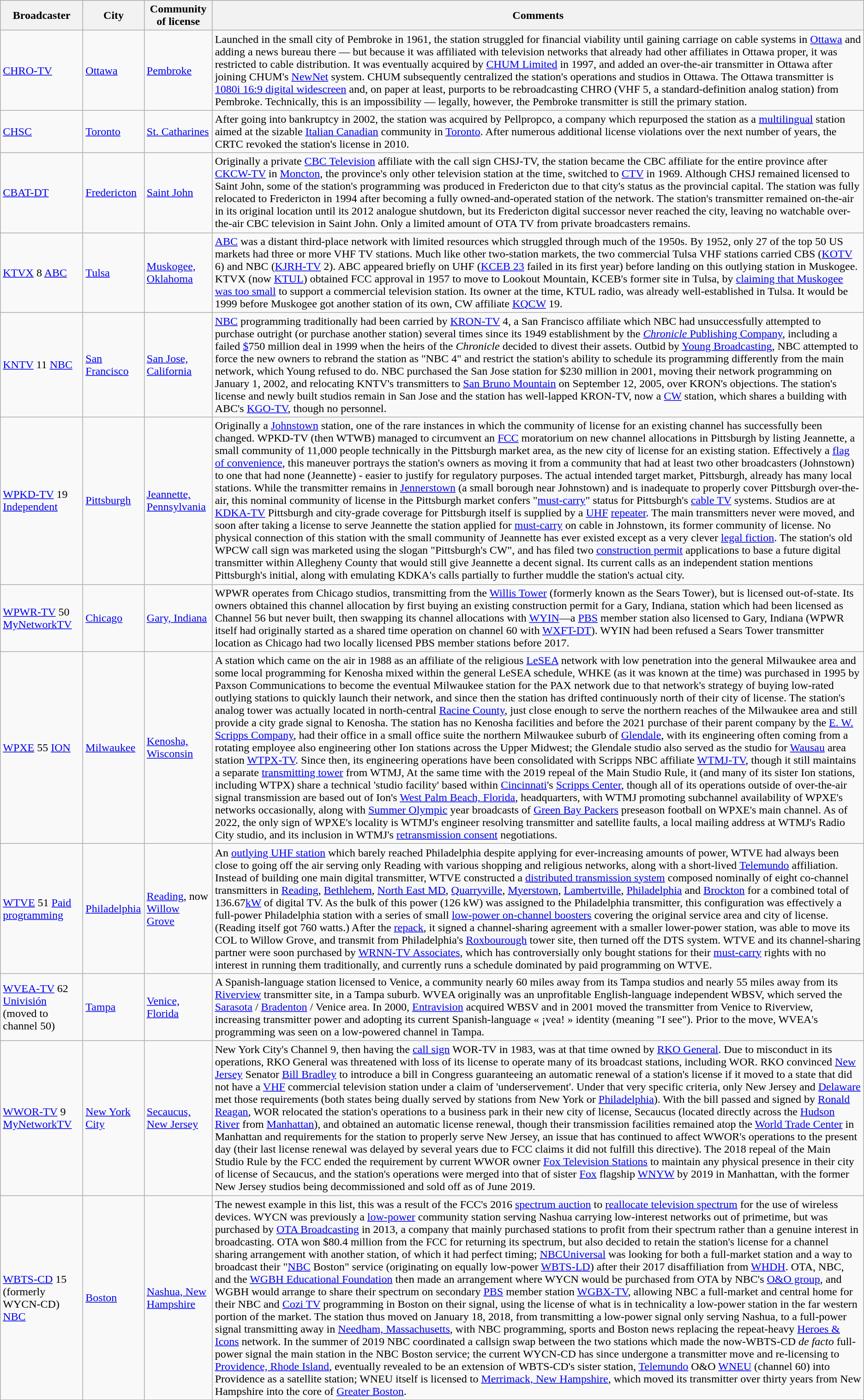<table class="wikitable">
<tr>
<th>Broadcaster</th>
<th>City</th>
<th>Community of license</th>
<th>Comments</th>
</tr>
<tr>
<td><a href='#'>CHRO-TV</a></td>
<td><a href='#'>Ottawa</a></td>
<td><a href='#'>Pembroke</a></td>
<td>Launched in the small city of Pembroke in 1961, the station struggled for financial viability until gaining carriage on cable systems in <a href='#'>Ottawa</a> and adding a news bureau there — but because it was affiliated with television networks that already had other affiliates in Ottawa proper, it was restricted to cable distribution. It was eventually acquired by <a href='#'>CHUM Limited</a> in 1997, and added an over-the-air transmitter in Ottawa after joining CHUM's <a href='#'>NewNet</a> system. CHUM subsequently centralized the station's operations and studios in Ottawa. The Ottawa transmitter is <a href='#'>1080i 16:9 digital widescreen</a> and, on paper at least, purports to be rebroadcasting CHRO (VHF 5, a standard-definition analog station) from Pembroke. Technically, this is an impossibility — legally, however, the Pembroke transmitter is still the primary station.</td>
</tr>
<tr>
<td><a href='#'>CHSC</a></td>
<td><a href='#'>Toronto</a></td>
<td><a href='#'>St. Catharines</a></td>
<td>After going into bankruptcy in 2002, the station was acquired by Pellpropco, a company which repurposed the station as a <a href='#'>multilingual</a> station aimed at the sizable <a href='#'>Italian Canadian</a> community in <a href='#'>Toronto</a>. After numerous additional license violations over the next number of years, the CRTC revoked the station's license in 2010.</td>
</tr>
<tr>
<td><a href='#'>CBAT-DT</a></td>
<td><a href='#'>Fredericton</a></td>
<td><a href='#'>Saint John</a></td>
<td>Originally a private <a href='#'>CBC Television</a> affiliate with the call sign CHSJ-TV, the station became the CBC affiliate for the entire province after <a href='#'>CKCW-TV</a> in <a href='#'>Moncton</a>, the province's only other television station at the time, switched to <a href='#'>CTV</a> in 1969. Although CHSJ remained licensed to Saint John, some of the station's programming was produced in Fredericton due to that city's status as the provincial capital. The station was fully relocated to Fredericton in 1994 after becoming a fully owned-and-operated station of the network. The station's transmitter remained on-the-air in its original location until its 2012 analogue shutdown, but its Fredericton digital successor never reached the city, leaving no watchable over-the-air CBC television in Saint John. Only a limited amount of OTA TV from private broadcasters remains.</td>
</tr>
<tr>
<td><a href='#'>KTVX</a> 8 <a href='#'>ABC</a></td>
<td><a href='#'>Tulsa</a></td>
<td><a href='#'>Muskogee, Oklahoma</a></td>
<td><a href='#'>ABC</a> was a distant third-place network with limited resources which struggled through much of the 1950s. By 1952, only 27 of the top 50 US markets had three or more VHF TV stations. Much like other two-station markets, the two commercial Tulsa VHF stations carried CBS (<a href='#'>KOTV</a> 6) and NBC (<a href='#'>KJRH-TV</a> 2). ABC appeared briefly on UHF (<a href='#'>KCEB 23</a> failed in its first year) before landing on this outlying station in Muskogee. KTVX (now <a href='#'>KTUL</a>) obtained FCC approval in 1957 to move to Lookout Mountain, KCEB's former site in Tulsa, by <a href='#'>claiming that Muskogee was too small</a> to support a commercial television station. Its owner at the time, KTUL radio, was already well-established in Tulsa. It would be 1999 before Muskogee got another station of its own, CW affiliate <a href='#'>KQCW</a> 19.</td>
</tr>
<tr>
<td><a href='#'>KNTV</a> 11 <a href='#'>NBC</a></td>
<td><a href='#'>San Francisco</a></td>
<td><a href='#'>San Jose, California</a></td>
<td><a href='#'>NBC</a> programming traditionally had been carried by <a href='#'>KRON-TV</a> 4, a San Francisco affiliate which NBC had unsuccessfully attempted to purchase outright (or purchase another station) several times since its 1949 establishment by the <a href='#'><em>Chronicle</em> Publishing Company</a>, including a failed <a href='#'>$</a>750 million deal in 1999 when the heirs of the <em>Chronicle</em> decided to divest their assets. Outbid by <a href='#'>Young Broadcasting</a>, NBC attempted to force the new owners to rebrand the station as "NBC 4" and restrict the station's ability to schedule its programming differently from the main network, which Young refused to do. NBC purchased the San Jose station for $230 million in 2001, moving their network programming on January 1, 2002, and relocating KNTV's transmitters to <a href='#'>San Bruno Mountain</a> on September 12, 2005, over KRON's objections. The station's license and newly built studios remain in San Jose and the station has well-lapped KRON-TV, now a <a href='#'>CW</a> station, which shares a building with ABC's <a href='#'>KGO-TV</a>, though no personnel.</td>
</tr>
<tr>
<td><a href='#'>WPKD-TV</a> 19 <a href='#'>Independent</a></td>
<td><a href='#'>Pittsburgh</a></td>
<td><a href='#'>Jeannette, Pennsylvania</a></td>
<td>Originally a <a href='#'>Johnstown</a> station, one of the rare instances in which the community of license for an existing channel has successfully been changed. WPKD-TV (then WTWB) managed to circumvent an <a href='#'>FCC</a> moratorium on new channel allocations in Pittsburgh by listing Jeannette, a small community of 11,000 people technically in the Pittsburgh market area, as the new city of license for an existing station. Effectively a <a href='#'>flag of convenience</a>, this maneuver portrays the station's owners as moving it from a community that had at least two other broadcasters (Johnstown) to one that had none (Jeannette) - easier to justify for regulatory purposes. The actual intended target market, Pittsburgh, already has many local stations. While the transmitter remains in <a href='#'>Jennerstown</a> (a small borough near Johnstown) and is inadequate to properly cover Pittsburgh over-the-air, this nominal community of license in the Pittsburgh market confers "<a href='#'>must-carry</a>" status for Pittsburgh's <a href='#'>cable TV</a> systems. Studios are at <a href='#'>KDKA-TV</a> Pittsburgh and city-grade coverage for Pittsburgh itself is supplied by a <a href='#'>UHF</a> <a href='#'>repeater</a>. The main transmitters never were moved, and soon after taking a license to serve Jeannette the station applied for <a href='#'>must-carry</a> on cable in Johnstown, its former community of license. No physical connection of this station with the small community of Jeannette has ever existed except as a very clever <a href='#'>legal fiction</a>. The station's old WPCW call sign was marketed using the slogan "Pittsburgh's CW", and has filed two <a href='#'>construction permit</a> applications to base a future digital transmitter within Allegheny County that would still give Jeannette a decent signal. Its current calls as an independent station mentions Pittsburgh's initial, along with emulating KDKA's calls partially to further muddle the station's actual city.</td>
</tr>
<tr>
<td><a href='#'>WPWR-TV</a> 50 <a href='#'>MyNetworkTV</a></td>
<td><a href='#'>Chicago</a></td>
<td><a href='#'>Gary, Indiana</a></td>
<td>WPWR operates from Chicago studios, transmitting from the <a href='#'>Willis Tower</a> (formerly known as the Sears Tower), but is licensed out-of-state. Its owners obtained this channel allocation by first buying an existing construction permit for a Gary, Indiana, station which had been licensed as Channel 56 but never built, then swapping its channel allocations with <a href='#'>WYIN</a>—a <a href='#'>PBS</a> member station also licensed to Gary, Indiana (WPWR itself had originally started as a shared time operation on channel 60 with <a href='#'>WXFT-DT</a>). WYIN had been refused a Sears Tower transmitter location as Chicago had two locally licensed PBS member stations before 2017.</td>
</tr>
<tr>
<td><a href='#'>WPXE</a> 55 <a href='#'>ION</a></td>
<td><a href='#'>Milwaukee</a></td>
<td><a href='#'>Kenosha, Wisconsin</a></td>
<td>A station which came on the air in 1988 as an affiliate of the religious <a href='#'>LeSEA</a> network with low penetration into the general Milwaukee area and some local programming for Kenosha mixed within the general LeSEA schedule, WHKE (as it was known at the time) was purchased in 1995 by Paxson Communications to become the eventual Milwaukee station for the PAX network due to that network's strategy of buying low-rated outlying stations to quickly launch their network, and since then the station has drifted continuously north of their city of license. The station's analog tower was actually located in north-central <a href='#'>Racine County</a>, just close enough to serve the northern reaches of the Milwaukee area and still provide a city grade signal to Kenosha. The station has no Kenosha facilities and before the 2021 purchase of their parent company by the <a href='#'>E. W. Scripps Company</a>, had their office in a small office suite the northern Milwaukee suburb of <a href='#'>Glendale</a>, with its engineering often coming from a rotating employee also engineering other Ion stations across the Upper Midwest; the Glendale studio also served as the studio for <a href='#'>Wausau</a> area station <a href='#'>WTPX-TV</a>. Since then, its engineering operations have been consolidated with Scripps NBC affiliate <a href='#'>WTMJ-TV</a>, though it still maintains a separate <a href='#'>transmitting tower</a> from WTMJ, At the same time with the 2019 repeal of the Main Studio Rule, it (and many of its sister Ion stations, including WTPX) share a technical 'studio facility' based within <a href='#'>Cincinnati</a>'s <a href='#'>Scripps Center</a>, though all of its operations outside of over-the-air signal transmission are based out of Ion's <a href='#'>West Palm Beach, Florida</a>, headquarters, with WTMJ promoting subchannel availability of WPXE's networks occasionally, along with <a href='#'>Summer Olympic</a> year broadcasts of <a href='#'>Green Bay Packers</a> preseason football on WPXE's main channel. As of 2022, the only sign of WPXE's locality is WTMJ's engineer resolving transmitter and satellite faults, a local mailing address at WTMJ's Radio City studio, and its inclusion in WTMJ's <a href='#'>retransmission consent</a> negotiations.</td>
</tr>
<tr>
<td><a href='#'>WTVE</a> 51 <a href='#'>Paid programming</a></td>
<td><a href='#'>Philadelphia</a></td>
<td><a href='#'>Reading</a>, now <a href='#'>Willow Grove</a></td>
<td>An <a href='#'>outlying UHF station</a> which barely reached Philadelphia despite applying for ever-increasing amounts of power, WTVE had always been close to going off the air serving only Reading with various shopping and religious networks, along with a short-lived <a href='#'>Telemundo</a> affiliation. Instead of building one main digital transmitter, WTVE constructed a <a href='#'>distributed transmission system</a> composed nominally of eight co-channel transmitters in <a href='#'>Reading</a>, <a href='#'>Bethlehem</a>, <a href='#'>North East MD</a>, <a href='#'>Quarryville</a>, <a href='#'>Myerstown</a>, <a href='#'>Lambertville</a>, <a href='#'>Philadelphia</a> and <a href='#'>Brockton</a> for a combined total of 136.67<a href='#'>kW</a> of digital TV. As the bulk of this power (126 kW) was assigned to the Philadelphia transmitter, this configuration was effectively a full-power Philadelphia station with a series of small <a href='#'>low-power on-channel boosters</a> covering the original service area and city of license. (Reading itself got 760 watts.) After the <a href='#'>repack</a>, it signed a channel-sharing agreement with a smaller lower-power station, was able to move its COL to Willow Grove, and transmit from Philadelphia's <a href='#'>Roxbourough</a> tower site, then turned off the DTS system. WTVE and its channel-sharing partner were soon purchased by <a href='#'>WRNN-TV Associates</a>, which has controversially only bought stations for their <a href='#'>must-carry</a> rights with no interest in running them traditionally, and currently runs a schedule dominated by paid programming on WTVE.</td>
</tr>
<tr>
<td><a href='#'>WVEA-TV</a> 62 <a href='#'>Univisión</a> (moved to channel 50)</td>
<td><a href='#'>Tampa</a></td>
<td><a href='#'>Venice, Florida</a></td>
<td>A Spanish-language station licensed to Venice, a community nearly 60 miles away from its Tampa studios and nearly 55 miles away from its <a href='#'>Riverview</a> transmitter site, in a Tampa suburb. WVEA originally was an unprofitable English-language independent WBSV, which served the <a href='#'>Sarasota</a> / <a href='#'>Bradenton</a> / Venice area. In 2000, <a href='#'>Entravision</a> acquired WBSV and in 2001 moved the transmitter from Venice to Riverview, increasing transmitter power and adopting its current Spanish-language « ¡vea! » identity (meaning "I see"). Prior to the move, WVEA's programming was seen on a low-powered channel in Tampa.</td>
</tr>
<tr>
<td><a href='#'>WWOR-TV</a> 9 <a href='#'>MyNetworkTV</a></td>
<td><a href='#'>New York City</a></td>
<td><a href='#'>Secaucus, New Jersey</a></td>
<td>New York City's Channel 9, then having the <a href='#'>call sign</a> WOR-TV in 1983, was at that time owned by <a href='#'>RKO General</a>. Due to misconduct in its operations, RKO General was threatened with loss of its license to operate many of its broadcast stations, including WOR. RKO convinced <a href='#'>New Jersey</a> Senator <a href='#'>Bill Bradley</a> to introduce a bill in Congress guaranteeing an automatic renewal of a station's license if it moved to a state that did not have a <a href='#'>VHF</a> commercial television station under a claim of 'underservement'. Under that very specific criteria, only New Jersey and <a href='#'>Delaware</a> met those requirements (both states being dually served by stations from New York or <a href='#'>Philadelphia</a>). With the bill passed and signed by <a href='#'>Ronald Reagan</a>, WOR relocated the station's operations to a business park in their new city of license, Secaucus (located directly across the <a href='#'>Hudson River</a> from <a href='#'>Manhattan</a>), and obtained an automatic license renewal, though their transmission facilities remained atop the <a href='#'>World Trade Center</a> in Manhattan and requirements for the station to properly serve New Jersey, an issue that has continued to affect WWOR's operations to the present day (their last license renewal was delayed by several years due to FCC claims it did not fulfill this directive). The 2018 repeal of the Main Studio Rule by the FCC ended the requirement by current WWOR owner <a href='#'>Fox Television Stations</a> to maintain any physical presence in their city of license of Secaucus, and the station's operations were merged into that of sister <a href='#'>Fox</a> flagship <a href='#'>WNYW</a> by 2019 in Manhattan, with the former New Jersey studios being decommissioned and sold off as of June 2019.</td>
</tr>
<tr>
<td><a href='#'>WBTS-CD</a> 15<br>(formerly WYCN-CD) <a href='#'>NBC</a></td>
<td><a href='#'>Boston</a></td>
<td><a href='#'>Nashua, New Hampshire</a></td>
<td>The newest example in this list, this was a result of the FCC's 2016 <a href='#'>spectrum auction</a> to <a href='#'>reallocate television spectrum</a> for the use of wireless devices. WYCN was previously a <a href='#'>low-power</a> community station serving Nashua carrying low-interest networks out of primetime, but was purchased by <a href='#'>OTA Broadcasting</a> in 2013, a company that mainly purchased stations to profit from their spectrum rather than a genuine interest in broadcasting. OTA won $80.4 million from the FCC for returning its spectrum, but also decided to retain the station's license for a channel sharing arrangement with another station, of which it had perfect timing; <a href='#'>NBCUniversal</a> was looking for both a full-market station and a way to broadcast their "<a href='#'>NBC</a> Boston" service (originating on equally low-power <a href='#'>WBTS-LD</a>) after their 2017 disaffiliation from <a href='#'>WHDH</a>. OTA, NBC, and the <a href='#'>WGBH Educational Foundation</a> then made an arrangement where WYCN would be purchased from OTA by NBC's <a href='#'>O&O group</a>, and WGBH would arrange to share their spectrum on secondary <a href='#'>PBS</a> member station <a href='#'>WGBX-TV</a>, allowing NBC a full-market and central home for their NBC and <a href='#'>Cozi TV</a> programming in Boston on their signal, using the license of what is in technicality a low-power station in the far western portion of the market. The station thus moved on January 18, 2018, from transmitting a low-power signal only serving Nashua, to a full-power signal transmitting  away in <a href='#'>Needham, Massachusetts</a>, with NBC programming, sports and Boston news replacing the repeat-heavy <a href='#'>Heroes & Icons</a> network. In the summer of 2019 NBC coordinated a callsign swap between the two stations which made the now-WBTS-CD <em>de facto</em> full-power signal the main station in the NBC Boston service; the current WYCN-CD has since undergone a transmitter move and re-licensing to <a href='#'>Providence, Rhode Island</a>, eventually revealed to be an extension of WBTS-CD's sister station, <a href='#'>Telemundo</a> O&O <a href='#'>WNEU</a> (channel 60) into Providence as a satellite station; WNEU itself is licensed to <a href='#'>Merrimack, New Hampshire</a>, which moved its transmitter over thirty years from New Hampshire into the core of <a href='#'>Greater Boston</a>.</td>
</tr>
</table>
